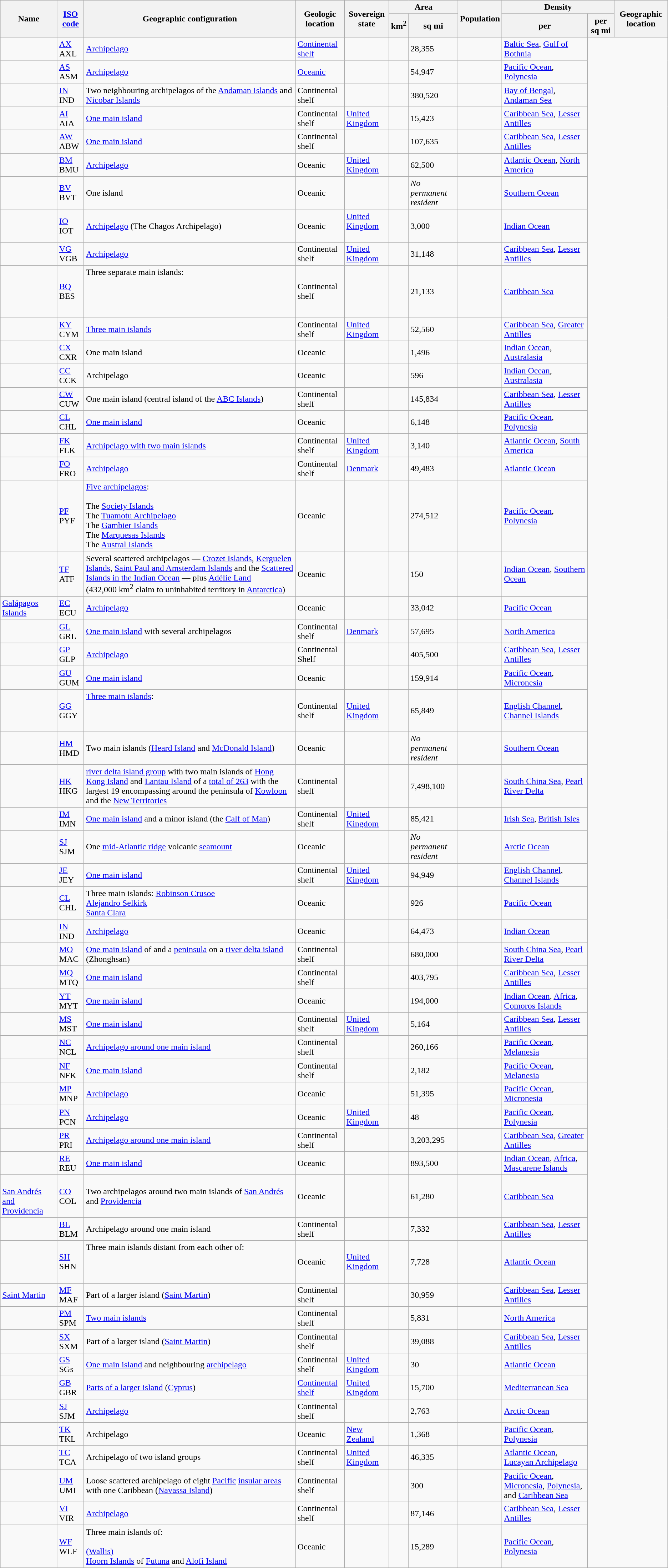<table class="wikitable sortable sticky-header-multi">
<tr>
<th rowspan=2>Name</th>
<th rowspan=2><a href='#'>ISO code</a></th>
<th rowspan=2>Geographic configuration</th>
<th rowspan=2>Geologic location</th>
<th rowspan=2>Sovereign state</th>
<th colspan=2>Area</th>
<th rowspan=2>Population</th>
<th colspan=2>Density</th>
<th rowspan=2>Geographic location</th>
</tr>
<tr>
<th>km<sup>2</sup></th>
<th>sq mi</th>
<th>per </th>
<th>per sq mi</th>
</tr>
<tr>
<td></td>
<td><a href='#'>AX</a><br>AXL</td>
<td><a href='#'>Archipelago</a></td>
<td><a href='#'>Continental shelf</a></td>
<td></td>
<td></td>
<td>28,355</td>
<td></td>
<td><a href='#'>Baltic Sea</a>, <a href='#'>Gulf of Bothnia</a></td>
</tr>
<tr>
<td></td>
<td><a href='#'>AS</a><br>ASM</td>
<td><a href='#'>Archipelago</a></td>
<td><a href='#'>Oceanic</a></td>
<td></td>
<td></td>
<td>54,947</td>
<td></td>
<td><a href='#'>Pacific Ocean</a>, <a href='#'>Polynesia</a></td>
</tr>
<tr>
<td></td>
<td><a href='#'>IN</a><br>IND</td>
<td>Two neighbouring archipelagos of the <a href='#'>Andaman Islands</a> and <a href='#'>Nicobar Islands</a></td>
<td>Continental shelf</td>
<td></td>
<td></td>
<td>380,520</td>
<td></td>
<td><a href='#'>Bay of Bengal</a>, <a href='#'>Andaman Sea</a></td>
</tr>
<tr>
<td></td>
<td><a href='#'>AI</a><br>AIA</td>
<td><a href='#'>One main island</a></td>
<td>Continental shelf</td>
<td> <a href='#'>United Kingdom</a></td>
<td></td>
<td>15,423</td>
<td></td>
<td><a href='#'>Caribbean Sea</a>, <a href='#'>Lesser Antilles</a></td>
</tr>
<tr>
<td></td>
<td><a href='#'>AW</a><br>ABW</td>
<td><a href='#'>One main island</a></td>
<td>Continental shelf</td>
<td></td>
<td></td>
<td>107,635</td>
<td></td>
<td><a href='#'>Caribbean Sea</a>, <a href='#'>Lesser Antilles</a></td>
</tr>
<tr>
<td></td>
<td><a href='#'>BM</a><br>BMU</td>
<td><a href='#'>Archipelago</a></td>
<td>Oceanic</td>
<td> <a href='#'>United Kingdom</a></td>
<td></td>
<td>62,500</td>
<td></td>
<td><a href='#'>Atlantic Ocean</a>, <a href='#'>North America</a></td>
</tr>
<tr>
<td></td>
<td><a href='#'>BV</a><br>BVT</td>
<td>One island</td>
<td>Oceanic</td>
<td></td>
<td></td>
<td><em>No permanent resident</em></td>
<td></td>
<td><a href='#'>Southern Ocean</a></td>
</tr>
<tr>
<td></td>
<td><a href='#'>IO</a><br>IOT</td>
<td><a href='#'>Archipelago</a> (The Chagos Archipelago)</td>
<td>Oceanic</td>
<td> <a href='#'>United Kingdom</a><br><br></td>
<td></td>
<td>3,000</td>
<td></td>
<td><a href='#'>Indian Ocean</a></td>
</tr>
<tr>
<td></td>
<td><a href='#'>VG</a><br>VGB</td>
<td><a href='#'>Archipelago</a></td>
<td>Continental shelf</td>
<td> <a href='#'>United Kingdom</a></td>
<td></td>
<td>31,148</td>
<td></td>
<td><a href='#'>Caribbean Sea</a>, <a href='#'>Lesser Antilles</a></td>
</tr>
<tr>
<td></td>
<td><a href='#'>BQ</a><br>BES</td>
<td>Three separate main islands:<br><br><br><br><br></td>
<td>Continental shelf</td>
<td></td>
<td></td>
<td>21,133</td>
<td></td>
<td><a href='#'>Caribbean Sea</a></td>
</tr>
<tr>
<td></td>
<td><a href='#'>KY</a><br>CYM</td>
<td><a href='#'>Three main islands</a></td>
<td>Continental shelf</td>
<td> <a href='#'>United Kingdom</a></td>
<td></td>
<td>52,560</td>
<td></td>
<td><a href='#'>Caribbean Sea</a>, <a href='#'>Greater Antilles</a></td>
</tr>
<tr>
<td></td>
<td><a href='#'>CX</a><br>CXR</td>
<td>One main island</td>
<td>Oceanic</td>
<td></td>
<td></td>
<td>1,496</td>
<td></td>
<td><a href='#'>Indian Ocean</a>, <a href='#'>Australasia</a></td>
</tr>
<tr>
<td></td>
<td><a href='#'>CC</a><br>CCK</td>
<td>Archipelago</td>
<td>Oceanic</td>
<td></td>
<td></td>
<td>596</td>
<td></td>
<td><a href='#'>Indian Ocean</a>, <a href='#'>Australasia</a></td>
</tr>
<tr>
<td></td>
<td><a href='#'>CW</a><br>CUW</td>
<td>One main island (central island of the <a href='#'>ABC Islands</a>)</td>
<td>Continental shelf</td>
<td></td>
<td></td>
<td>145,834</td>
<td></td>
<td><a href='#'>Caribbean Sea</a>, <a href='#'>Lesser Antilles</a></td>
</tr>
<tr>
<td></td>
<td><a href='#'>CL</a><br>CHL</td>
<td><a href='#'>One main island</a></td>
<td>Oceanic</td>
<td></td>
<td></td>
<td>6,148</td>
<td></td>
<td><a href='#'>Pacific Ocean</a>, <a href='#'>Polynesia</a></td>
</tr>
<tr>
<td></td>
<td><a href='#'>FK</a><br>FLK</td>
<td><a href='#'>Archipelago with two main islands</a></td>
<td>Continental shelf</td>
<td> <a href='#'>United Kingdom</a></td>
<td></td>
<td>3,140</td>
<td></td>
<td><a href='#'>Atlantic Ocean</a>, <a href='#'>South America</a></td>
</tr>
<tr>
<td></td>
<td><a href='#'>FO</a><br>FRO</td>
<td><a href='#'>Archipelago</a></td>
<td>Continental shelf</td>
<td> <a href='#'>Denmark</a></td>
<td></td>
<td>49,483</td>
<td></td>
<td><a href='#'>Atlantic Ocean</a></td>
</tr>
<tr>
<td></td>
<td><a href='#'>PF</a><br>PYF</td>
<td><a href='#'>Five archipelagos</a>:<br><br> The <a href='#'>Society Islands</a><br> The <a href='#'>Tuamotu Archipelago</a><br> The <a href='#'>Gambier Islands</a><br> The <a href='#'>Marquesas Islands</a><br> The <a href='#'>Austral Islands</a><br></td>
<td>Oceanic</td>
<td></td>
<td></td>
<td>274,512</td>
<td></td>
<td><a href='#'>Pacific Ocean</a>, <a href='#'>Polynesia</a></td>
</tr>
<tr>
<td></td>
<td><a href='#'>TF</a><br>ATF</td>
<td>Several scattered archipelagos — <a href='#'>Crozet Islands</a>, <a href='#'>Kerguelen Islands</a>, <a href='#'>Saint Paul and Amsterdam Islands</a> and the <a href='#'>Scattered Islands in the Indian Ocean</a> — plus <a href='#'>Adélie Land</a> (432,000 km<sup>2</sup> claim to uninhabited territory in <a href='#'>Antarctica</a>)</td>
<td>Oceanic</td>
<td></td>
<td></td>
<td>150</td>
<td></td>
<td><a href='#'>Indian Ocean</a>, <a href='#'>Southern Ocean</a></td>
</tr>
<tr>
<td> <a href='#'>Galápagos Islands</a></td>
<td><a href='#'>EC</a><br>ECU</td>
<td><a href='#'>Archipelago</a></td>
<td>Oceanic</td>
<td></td>
<td></td>
<td>33,042</td>
<td></td>
<td><a href='#'>Pacific Ocean</a></td>
</tr>
<tr>
<td></td>
<td><a href='#'>GL</a><br>GRL</td>
<td><a href='#'>One main island</a> with several archipelagos</td>
<td>Continental shelf</td>
<td> <a href='#'>Denmark</a></td>
<td></td>
<td>57,695</td>
<td></td>
<td><a href='#'>North America</a></td>
</tr>
<tr>
<td></td>
<td><a href='#'>GP</a><br>GLP</td>
<td><a href='#'>Archipelago</a></td>
<td>Continental Shelf</td>
<td></td>
<td></td>
<td>405,500</td>
<td></td>
<td><a href='#'>Caribbean Sea</a>, <a href='#'>Lesser Antilles</a></td>
</tr>
<tr>
<td></td>
<td><a href='#'>GU</a><br>GUM</td>
<td><a href='#'>One main island</a></td>
<td>Oceanic</td>
<td></td>
<td></td>
<td>159,914</td>
<td></td>
<td><a href='#'>Pacific Ocean</a>, <a href='#'>Micronesia</a></td>
</tr>
<tr>
<td></td>
<td><a href='#'>GG</a><br>GGY</td>
<td><a href='#'>Three main islands</a>:<br><br><br><br></td>
<td>Continental shelf</td>
<td> <a href='#'>United Kingdom</a></td>
<td></td>
<td>65,849</td>
<td></td>
<td><a href='#'>English Channel</a>, <a href='#'>Channel Islands</a></td>
</tr>
<tr>
<td></td>
<td><a href='#'>HM</a><br>HMD</td>
<td>Two main islands (<a href='#'>Heard Island</a> and <a href='#'>McDonald Island</a>)</td>
<td>Oceanic</td>
<td></td>
<td></td>
<td><em>No permanent resident</em></td>
<td></td>
<td><a href='#'>Southern Ocean</a></td>
</tr>
<tr>
<td></td>
<td><a href='#'>HK</a><br>HKG</td>
<td><a href='#'>river delta island group</a> with two main islands of <a href='#'>Hong Kong Island</a> and <a href='#'>Lantau Island</a> of a <a href='#'>total of 263</a> with the largest 19 encompassing  around the peninsula of <a href='#'>Kowloon</a> and the <a href='#'>New Territories</a></td>
<td>Continental shelf</td>
<td></td>
<td></td>
<td>7,498,100</td>
<td></td>
<td><a href='#'>South China Sea</a>, <a href='#'>Pearl River Delta</a></td>
</tr>
<tr>
<td></td>
<td><a href='#'>IM</a><br>IMN</td>
<td><a href='#'>One main island</a> and a minor island (the <a href='#'>Calf of Man</a>)</td>
<td>Continental shelf</td>
<td> <a href='#'>United Kingdom</a></td>
<td></td>
<td>85,421</td>
<td></td>
<td><a href='#'>Irish Sea</a>, <a href='#'>British Isles</a></td>
</tr>
<tr>
<td></td>
<td><a href='#'>SJ</a><br>SJM</td>
<td>One <a href='#'>mid-Atlantic ridge</a> volcanic <a href='#'>seamount</a></td>
<td>Oceanic</td>
<td></td>
<td></td>
<td><em>No permanent resident</em></td>
<td></td>
<td><a href='#'>Arctic Ocean</a></td>
</tr>
<tr>
<td></td>
<td><a href='#'>JE</a><br>JEY</td>
<td><a href='#'>One main island</a></td>
<td>Continental shelf</td>
<td> <a href='#'>United Kingdom</a></td>
<td></td>
<td>94,949</td>
<td></td>
<td><a href='#'>English Channel</a>, <a href='#'>Channel Islands</a></td>
</tr>
<tr>
<td></td>
<td><a href='#'>CL</a><br>CHL</td>
<td>Three main islands: <a href='#'>Robinson Crusoe</a><br><a href='#'>Alejandro Selkirk</a><br><a href='#'>Santa Clara</a><br></td>
<td>Oceanic</td>
<td></td>
<td></td>
<td>926</td>
<td></td>
<td><a href='#'>Pacific Ocean</a></td>
</tr>
<tr>
<td></td>
<td><a href='#'>IN</a><br>IND</td>
<td><a href='#'>Archipelago</a></td>
<td>Oceanic</td>
<td></td>
<td></td>
<td>64,473</td>
<td></td>
<td><a href='#'>Indian Ocean</a></td>
</tr>
<tr>
<td></td>
<td><a href='#'>MO</a><br>MAC</td>
<td><a href='#'>One main island</a> of  and a <a href='#'>peninsula</a> on a <a href='#'>river delta island</a> (Zhonghsan)</td>
<td>Continental shelf</td>
<td></td>
<td></td>
<td>680,000</td>
<td></td>
<td><a href='#'>South China Sea</a>, <a href='#'>Pearl River Delta</a></td>
</tr>
<tr>
<td></td>
<td><a href='#'>MQ</a><br>MTQ</td>
<td><a href='#'>One main island</a></td>
<td>Continental shelf</td>
<td></td>
<td></td>
<td>403,795</td>
<td></td>
<td><a href='#'>Caribbean Sea</a>, <a href='#'>Lesser Antilles</a></td>
</tr>
<tr>
<td></td>
<td><a href='#'>YT</a><br>MYT</td>
<td><a href='#'>One main island</a></td>
<td>Oceanic</td>
<td></td>
<td></td>
<td>194,000</td>
<td></td>
<td><a href='#'>Indian Ocean</a>, <a href='#'>Africa</a>, <a href='#'>Comoros Islands</a></td>
</tr>
<tr>
<td></td>
<td><a href='#'>MS</a><br>MST</td>
<td><a href='#'>One main island</a></td>
<td>Continental shelf</td>
<td> <a href='#'>United Kingdom</a></td>
<td></td>
<td>5,164</td>
<td></td>
<td><a href='#'>Caribbean Sea</a>, <a href='#'>Lesser Antilles</a></td>
</tr>
<tr>
<td></td>
<td><a href='#'>NC</a><br>NCL</td>
<td><a href='#'>Archipelago around one main island</a></td>
<td>Continental shelf</td>
<td></td>
<td></td>
<td>260,166</td>
<td></td>
<td><a href='#'>Pacific Ocean</a>, <a href='#'>Melanesia</a></td>
</tr>
<tr>
<td></td>
<td><a href='#'>NF</a><br>NFK</td>
<td><a href='#'>One main island</a></td>
<td>Continental shelf</td>
<td></td>
<td></td>
<td>2,182</td>
<td></td>
<td><a href='#'>Pacific Ocean</a>, <a href='#'>Melanesia</a></td>
</tr>
<tr>
<td></td>
<td><a href='#'>MP</a><br>MNP</td>
<td><a href='#'>Archipelago</a></td>
<td>Oceanic</td>
<td></td>
<td></td>
<td>51,395</td>
<td></td>
<td><a href='#'>Pacific Ocean</a>, <a href='#'>Micronesia</a></td>
</tr>
<tr>
<td></td>
<td><a href='#'>PN</a><br>PCN</td>
<td><a href='#'>Archipelago</a></td>
<td>Oceanic</td>
<td> <a href='#'>United Kingdom</a></td>
<td></td>
<td>48</td>
<td></td>
<td><a href='#'>Pacific Ocean</a>, <a href='#'>Polynesia</a></td>
</tr>
<tr>
<td></td>
<td><a href='#'>PR</a><br>PRI</td>
<td><a href='#'>Archipelago around one main island</a></td>
<td>Continental shelf</td>
<td></td>
<td></td>
<td>3,203,295</td>
<td></td>
<td><a href='#'>Caribbean Sea</a>, <a href='#'>Greater Antilles</a></td>
</tr>
<tr>
<td></td>
<td><a href='#'>RE</a><br>REU</td>
<td><a href='#'>One main island</a></td>
<td>Oceanic</td>
<td></td>
<td></td>
<td>893,500</td>
<td></td>
<td><a href='#'>Indian Ocean</a>, <a href='#'>Africa</a>, <a href='#'>Mascarene Islands</a></td>
</tr>
<tr>
<td><br><a href='#'>San Andrés and Providencia</a></td>
<td><a href='#'>CO</a><br>COL</td>
<td>Two archipelagos around two main islands of <a href='#'>San Andrés</a> and <a href='#'>Providencia</a></td>
<td>Oceanic</td>
<td></td>
<td></td>
<td>61,280</td>
<td></td>
<td><a href='#'>Caribbean Sea</a></td>
</tr>
<tr>
<td></td>
<td><a href='#'>BL</a><br>BLM</td>
<td>Archipelago around one main island</td>
<td>Continental shelf</td>
<td></td>
<td></td>
<td>7,332</td>
<td></td>
<td><a href='#'>Caribbean Sea</a>, <a href='#'>Lesser Antilles</a></td>
</tr>
<tr>
<td></td>
<td><a href='#'>SH</a><br>SHN</td>
<td>Three main islands distant from each other of:<br><br><br><br></td>
<td>Oceanic</td>
<td> <a href='#'>United Kingdom</a></td>
<td></td>
<td>7,728</td>
<td></td>
<td><a href='#'>Atlantic Ocean</a></td>
</tr>
<tr>
<td> <a href='#'>Saint Martin</a></td>
<td><a href='#'>MF</a><br>MAF</td>
<td>Part of a larger island (<a href='#'>Saint Martin</a>)</td>
<td>Continental shelf</td>
<td></td>
<td></td>
<td>30,959</td>
<td></td>
<td><a href='#'>Caribbean Sea</a>, <a href='#'>Lesser Antilles</a></td>
</tr>
<tr>
<td></td>
<td><a href='#'>PM</a><br>SPM</td>
<td><a href='#'>Two main islands</a></td>
<td>Continental shelf</td>
<td></td>
<td></td>
<td>5,831</td>
<td></td>
<td><a href='#'>North America</a></td>
</tr>
<tr>
<td></td>
<td><a href='#'>SX</a><br>SXM</td>
<td>Part of a larger island (<a href='#'>Saint Martin</a>)</td>
<td>Continental shelf</td>
<td></td>
<td></td>
<td>39,088</td>
<td></td>
<td><a href='#'>Caribbean Sea</a>, <a href='#'>Lesser Antilles</a></td>
</tr>
<tr>
<td></td>
<td><a href='#'>GS</a><br>SGs</td>
<td><a href='#'>One main island</a> and neighbouring <a href='#'>archipelago</a></td>
<td>Continental shelf</td>
<td> <a href='#'>United Kingdom</a></td>
<td></td>
<td>30</td>
<td></td>
<td><a href='#'>Atlantic Ocean</a></td>
</tr>
<tr>
<td></td>
<td><a href='#'>GB</a><br>GBR</td>
<td><a href='#'>Parts of a larger island</a> (<a href='#'>Cyprus</a>)</td>
<td><a href='#'>Continental shelf</a></td>
<td> <a href='#'>United Kingdom</a></td>
<td></td>
<td>15,700</td>
<td></td>
<td><a href='#'>Mediterranean Sea</a></td>
</tr>
<tr>
<td></td>
<td><a href='#'>SJ</a><br>SJM</td>
<td><a href='#'>Archipelago</a></td>
<td>Continental shelf</td>
<td></td>
<td></td>
<td>2,763</td>
<td></td>
<td><a href='#'>Arctic Ocean</a></td>
</tr>
<tr>
<td></td>
<td><a href='#'>TK</a><br>TKL</td>
<td>Archipelago</td>
<td>Oceanic</td>
<td> <a href='#'>New Zealand</a></td>
<td></td>
<td>1,368</td>
<td></td>
<td><a href='#'>Pacific Ocean</a>, <a href='#'>Polynesia</a></td>
</tr>
<tr>
<td></td>
<td><a href='#'>TC</a><br>TCA</td>
<td>Archipelago of two island groups</td>
<td>Continental shelf</td>
<td> <a href='#'>United Kingdom</a></td>
<td></td>
<td>46,335</td>
<td></td>
<td><a href='#'>Atlantic Ocean</a>, <a href='#'>Lucayan Archipelago</a></td>
</tr>
<tr>
<td></td>
<td><a href='#'>UM</a><br>UMI</td>
<td>Loose scattered archipelago of eight <a href='#'>Pacific</a> <a href='#'>insular areas</a> with one Caribbean (<a href='#'>Navassa Island</a>)</td>
<td>Continental shelf</td>
<td></td>
<td></td>
<td>300</td>
<td></td>
<td><a href='#'>Pacific Ocean</a>, <a href='#'>Micronesia</a>, <a href='#'>Polynesia</a>, and <a href='#'>Caribbean Sea</a></td>
</tr>
<tr>
<td></td>
<td><a href='#'>VI</a><br>VIR</td>
<td><a href='#'>Archipelago</a></td>
<td>Continental shelf</td>
<td></td>
<td></td>
<td>87,146</td>
<td></td>
<td><a href='#'>Caribbean Sea</a>, <a href='#'>Lesser Antilles</a></td>
</tr>
<tr>
<td></td>
<td><a href='#'>WF</a><br>WLF</td>
<td>Three main islands of:<br><br> <a href='#'>(Wallis)</a><br><a href='#'>Hoorn Islands</a> of <a href='#'>Futuna</a> and <a href='#'>Alofi Island</a></td>
<td>Oceanic</td>
<td></td>
<td></td>
<td>15,289</td>
<td></td>
<td><a href='#'>Pacific Ocean</a>, <a href='#'>Polynesia</a></td>
</tr>
</table>
